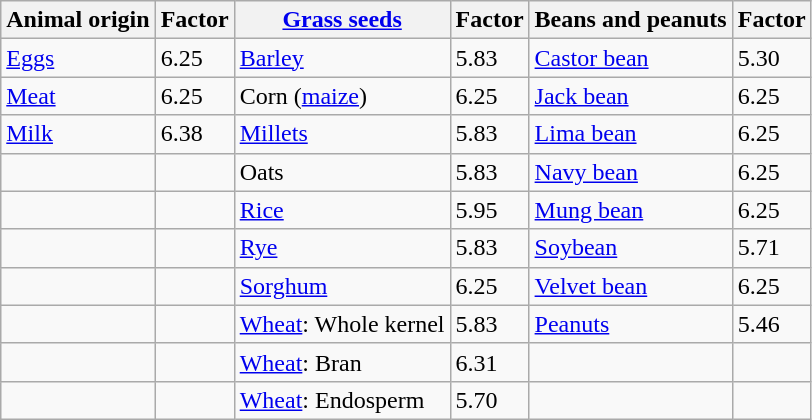<table border="2" cellpadding="5" align="center" style="text-align: left;" class=wikitable>
<tr>
<th>Animal origin</th>
<th>Factor</th>
<th><a href='#'>Grass seeds</a></th>
<th>Factor</th>
<th>Beans and peanuts</th>
<th>Factor</th>
</tr>
<tr>
<td><a href='#'>Eggs</a></td>
<td>6.25</td>
<td><a href='#'>Barley</a></td>
<td>5.83</td>
<td><a href='#'>Castor bean</a></td>
<td>5.30</td>
</tr>
<tr>
<td><a href='#'>Meat</a></td>
<td>6.25</td>
<td>Corn (<a href='#'>maize</a>)</td>
<td>6.25</td>
<td><a href='#'>Jack bean</a></td>
<td>6.25</td>
</tr>
<tr>
<td><a href='#'>Milk</a></td>
<td>6.38</td>
<td><a href='#'>Millets</a></td>
<td>5.83</td>
<td><a href='#'>Lima bean</a></td>
<td>6.25</td>
</tr>
<tr>
<td></td>
<td></td>
<td>Oats</td>
<td>5.83</td>
<td><a href='#'>Navy bean</a></td>
<td>6.25</td>
</tr>
<tr>
<td></td>
<td></td>
<td><a href='#'>Rice</a></td>
<td>5.95</td>
<td><a href='#'>Mung bean</a></td>
<td>6.25</td>
</tr>
<tr>
<td></td>
<td></td>
<td><a href='#'>Rye</a></td>
<td>5.83</td>
<td><a href='#'>Soybean</a></td>
<td>5.71</td>
</tr>
<tr>
<td></td>
<td></td>
<td><a href='#'>Sorghum</a></td>
<td>6.25</td>
<td><a href='#'>Velvet bean</a></td>
<td>6.25</td>
</tr>
<tr>
<td></td>
<td></td>
<td><a href='#'>Wheat</a>: Whole kernel</td>
<td>5.83</td>
<td><a href='#'>Peanuts</a></td>
<td>5.46</td>
</tr>
<tr>
<td></td>
<td></td>
<td><a href='#'>Wheat</a>: Bran</td>
<td>6.31</td>
<td></td>
<td></td>
</tr>
<tr>
<td></td>
<td></td>
<td><a href='#'>Wheat</a>: Endosperm</td>
<td>5.70</td>
<td></td>
<td></td>
</tr>
</table>
